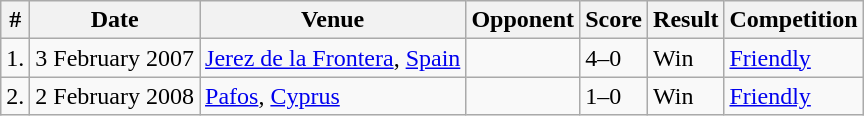<table class="wikitable">
<tr>
<th>#</th>
<th>Date</th>
<th>Venue</th>
<th>Opponent</th>
<th>Score</th>
<th>Result</th>
<th>Competition</th>
</tr>
<tr>
<td>1.</td>
<td>3 February 2007</td>
<td><a href='#'>Jerez de la Frontera</a>, <a href='#'>Spain</a></td>
<td></td>
<td>4–0</td>
<td>Win</td>
<td><a href='#'>Friendly</a></td>
</tr>
<tr>
<td>2.</td>
<td>2 February 2008</td>
<td><a href='#'>Pafos</a>, <a href='#'>Cyprus</a></td>
<td></td>
<td>1–0</td>
<td>Win</td>
<td><a href='#'>Friendly</a></td>
</tr>
</table>
